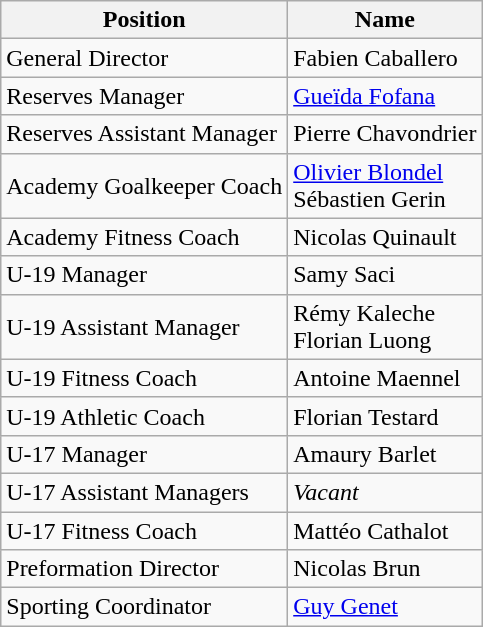<table class="wikitable">
<tr>
<th>Position</th>
<th>Name</th>
</tr>
<tr>
<td>General Director</td>
<td> Fabien Caballero</td>
</tr>
<tr>
<td>Reserves Manager</td>
<td> <a href='#'>Gueïda Fofana</a></td>
</tr>
<tr>
<td>Reserves Assistant Manager</td>
<td> Pierre Chavondrier</td>
</tr>
<tr>
<td>Academy Goalkeeper Coach</td>
<td> <a href='#'>Olivier Blondel</a><br> Sébastien Gerin</td>
</tr>
<tr>
<td>Academy Fitness Coach</td>
<td> Nicolas Quinault</td>
</tr>
<tr>
<td>U-19 Manager</td>
<td> Samy Saci</td>
</tr>
<tr>
<td>U-19 Assistant Manager</td>
<td> Rémy Kaleche<br> Florian Luong</td>
</tr>
<tr>
<td>U-19 Fitness Coach</td>
<td> Antoine Maennel</td>
</tr>
<tr>
<td>U-19 Athletic Coach</td>
<td> Florian Testard</td>
</tr>
<tr>
<td>U-17 Manager</td>
<td> Amaury Barlet</td>
</tr>
<tr>
<td>U-17 Assistant Managers</td>
<td><em>Vacant</em></td>
</tr>
<tr>
<td>U-17 Fitness Coach</td>
<td> Mattéo Cathalot</td>
</tr>
<tr>
<td>Preformation Director</td>
<td> Nicolas Brun</td>
</tr>
<tr>
<td>Sporting Coordinator</td>
<td> <a href='#'>Guy Genet</a></td>
</tr>
</table>
